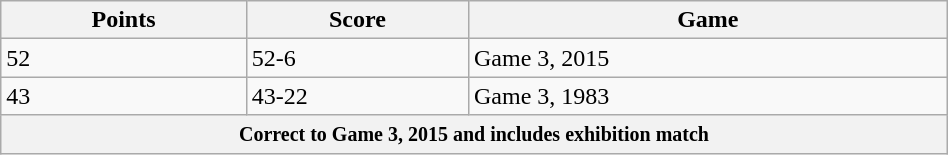<table class="wikitable" width=50%>
<tr>
<th>Points</th>
<th>Score</th>
<th>Game</th>
</tr>
<tr>
<td>52</td>
<td>52-6</td>
<td>Game 3, 2015</td>
</tr>
<tr>
<td>43</td>
<td>43-22</td>
<td>Game 3, 1983</td>
</tr>
<tr>
<th colspan="3"><small>Correct to Game 3, 2015 and includes exhibition match</small></th>
</tr>
</table>
